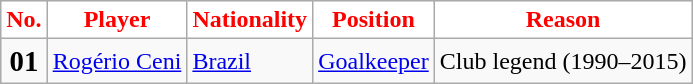<table class="wikitable" style="font-size:100%; text-align: center;">
<tr>
<th style="color:#FE0000; background:white;""width:30px;">No.</th>
<th style="color:#FE0000; background:white;""width:125px;">Player</th>
<th style="color:#FE0000; background:white;""width:100px;">Nationality</th>
<th style="color:#FE0000; background:white;""width:150px;">Position</th>
<th style="color:#FE0000; background:white;""width:150px;">Reason</th>
</tr>
<tr>
<td><big><strong>01</strong></big></td>
<td align=left><a href='#'>Rogério Ceni</a></td>
<td align=left> <a href='#'>Brazil</a></td>
<td><a href='#'>Goalkeeper</a></td>
<td>Club legend (1990–2015)</td>
</tr>
</table>
